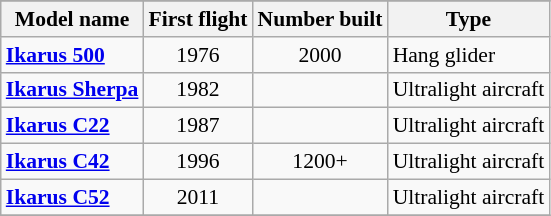<table class="wikitable" align=center style="font-size:90%;">
<tr>
</tr>
<tr style="background:#efefef;">
<th>Model name</th>
<th>First flight</th>
<th>Number built</th>
<th>Type</th>
</tr>
<tr>
<td align=left><strong><a href='#'>Ikarus 500</a></strong></td>
<td align=center>1976</td>
<td align=center>2000</td>
<td align=left>Hang glider</td>
</tr>
<tr>
<td align=left><strong><a href='#'>Ikarus Sherpa</a></strong></td>
<td align=center>1982</td>
<td align=center></td>
<td align=left>Ultralight aircraft</td>
</tr>
<tr>
<td align=left><strong><a href='#'>Ikarus C22</a></strong></td>
<td align=center>1987</td>
<td align=center></td>
<td align=left>Ultralight aircraft</td>
</tr>
<tr>
<td align=left><strong><a href='#'>Ikarus C42</a></strong></td>
<td align=center>1996</td>
<td align=center>1200+</td>
<td align=left>Ultralight aircraft</td>
</tr>
<tr>
<td align=left><strong><a href='#'>Ikarus C52</a></strong></td>
<td align=center>2011</td>
<td align=center></td>
<td align=left>Ultralight aircraft</td>
</tr>
<tr>
</tr>
</table>
